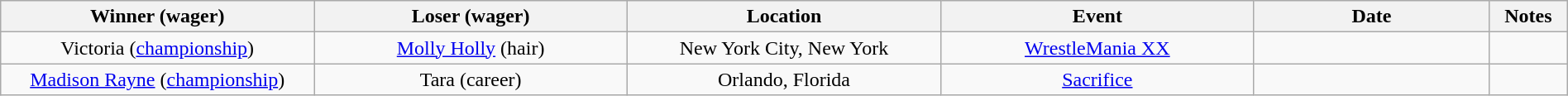<table class="wikitable sortable" width=100% style="text-align: center">
<tr>
<th width=20% scope="col">Winner (wager)</th>
<th width=20% scope="col">Loser (wager)</th>
<th width=20% scope="col">Location</th>
<th width=20% scope="col">Event</th>
<th width=15% scope="col">Date</th>
<th class="unsortable" width=5% scope="col">Notes</th>
</tr>
<tr>
<td>Victoria (<a href='#'>championship</a>)</td>
<td><a href='#'>Molly Holly</a> (hair)</td>
<td>New York City, New York</td>
<td><a href='#'>WrestleMania XX</a></td>
<td></td>
<td></td>
</tr>
<tr>
<td><a href='#'>Madison Rayne</a> (<a href='#'>championship</a>)</td>
<td>Tara (career)</td>
<td>Orlando, Florida</td>
<td><a href='#'>Sacrifice</a></td>
<td></td>
<td></td>
</tr>
</table>
